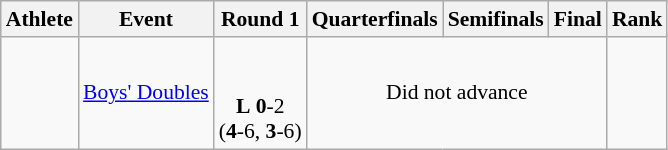<table class=wikitable style="font-size:90%">
<tr>
<th>Athlete</th>
<th>Event</th>
<th>Round 1</th>
<th>Quarterfinals</th>
<th>Semifinals</th>
<th>Final</th>
<th>Rank</th>
</tr>
<tr>
<td> <br></td>
<td><a href='#'>Boys' Doubles</a></td>
<td align=center><br><br><strong>L</strong> <strong>0</strong>-2<br> (<strong>4</strong>-6, <strong>3</strong>-6)</td>
<td colspan=3 align=center>Did not advance</td>
<td align=center></td>
</tr>
</table>
